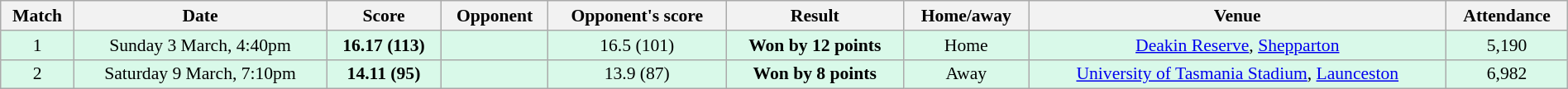<table class="wikitable" style="font-size:90%; text-align:center; width: 100%; margin-left: auto; margin-right: auto;">
<tr>
<th>Match</th>
<th>Date</th>
<th>Score</th>
<th>Opponent</th>
<th>Opponent's score</th>
<th>Result</th>
<th>Home/away</th>
<th>Venue</th>
<th>Attendance</th>
</tr>
<tr style="background:#d9f9e9;">
<td>1</td>
<td>Sunday 3 March, 4:40pm</td>
<td><strong>16.17 (113)</strong></td>
<td></td>
<td>16.5 (101)</td>
<td><strong>Won by 12 points</strong></td>
<td>Home</td>
<td><a href='#'>Deakin Reserve</a>, <a href='#'>Shepparton</a></td>
<td>5,190</td>
</tr>
<tr style="background:#d9f9e9;">
<td>2</td>
<td>Saturday 9 March, 7:10pm</td>
<td><strong>14.11 (95)</strong></td>
<td></td>
<td>13.9 (87)</td>
<td><strong>Won by 8 points</strong></td>
<td>Away</td>
<td><a href='#'>University of Tasmania Stadium</a>, <a href='#'>Launceston</a></td>
<td>6,982</td>
</tr>
</table>
